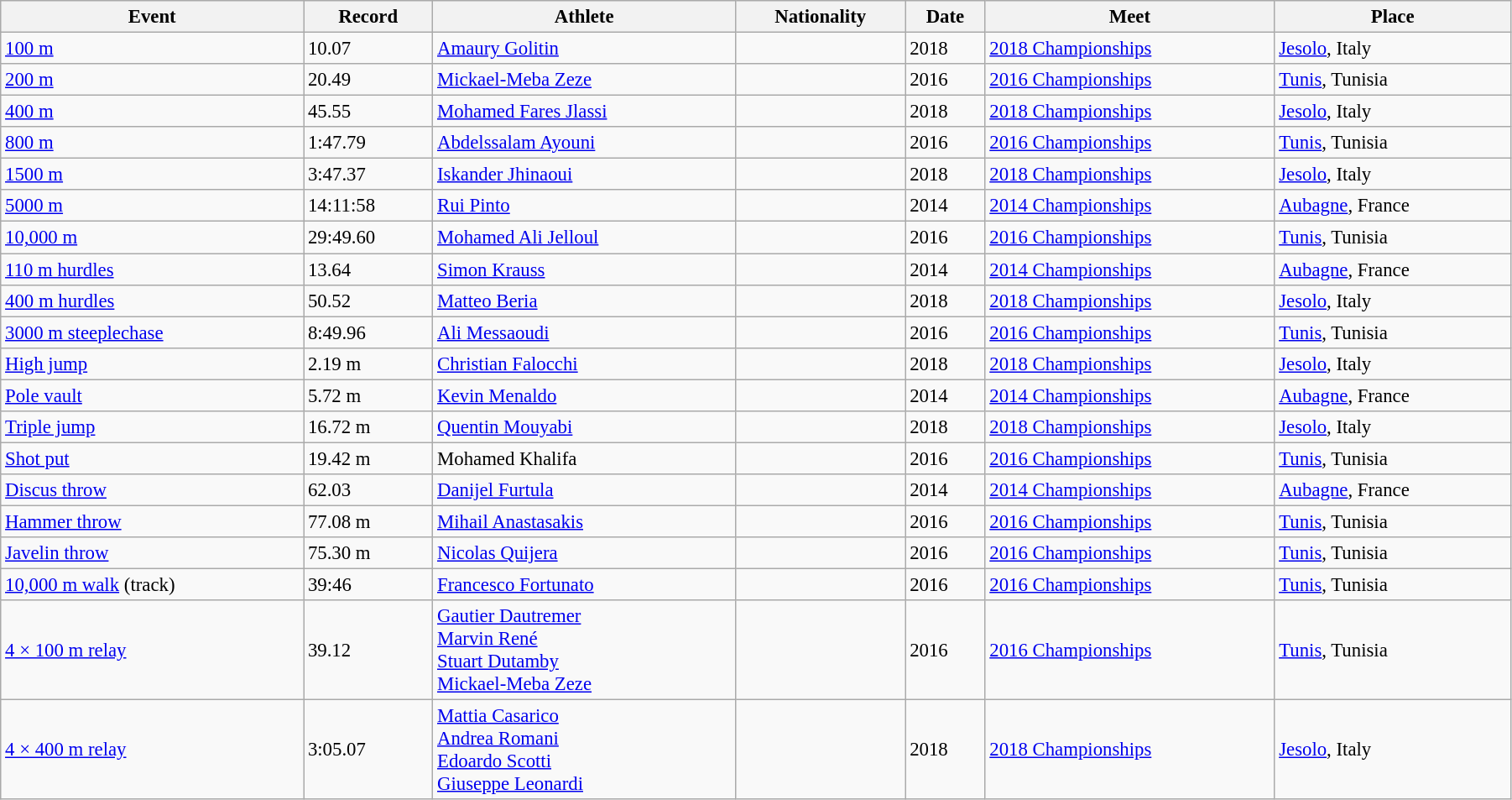<table class="wikitable" style="font-size:95%; width: 95%;">
<tr>
<th>Event</th>
<th>Record</th>
<th>Athlete</th>
<th>Nationality</th>
<th>Date</th>
<th>Meet</th>
<th>Place</th>
</tr>
<tr>
<td><a href='#'>100 m</a></td>
<td>10.07 </td>
<td><a href='#'>Amaury Golitin</a></td>
<td></td>
<td>2018</td>
<td><a href='#'>2018 Championships</a></td>
<td> <a href='#'>Jesolo</a>, Italy</td>
</tr>
<tr>
<td><a href='#'>200 m</a></td>
<td>20.49</td>
<td><a href='#'>Mickael-Meba Zeze</a></td>
<td></td>
<td>2016</td>
<td><a href='#'>2016 Championships</a></td>
<td> <a href='#'>Tunis</a>, Tunisia</td>
</tr>
<tr>
<td><a href='#'>400 m</a></td>
<td>45.55</td>
<td><a href='#'>Mohamed Fares Jlassi</a></td>
<td></td>
<td>2018</td>
<td><a href='#'>2018 Championships</a></td>
<td> <a href='#'>Jesolo</a>, Italy</td>
</tr>
<tr>
<td><a href='#'>800 m</a></td>
<td>1:47.79</td>
<td><a href='#'>Abdelssalam Ayouni</a></td>
<td></td>
<td>2016</td>
<td><a href='#'>2016 Championships</a></td>
<td> <a href='#'>Tunis</a>, Tunisia</td>
</tr>
<tr>
<td><a href='#'>1500 m</a></td>
<td>3:47.37</td>
<td><a href='#'>Iskander Jhinaoui</a></td>
<td></td>
<td>2018</td>
<td><a href='#'>2018 Championships</a></td>
<td> <a href='#'>Jesolo</a>, Italy</td>
</tr>
<tr>
<td><a href='#'>5000 m</a></td>
<td>14:11:58</td>
<td><a href='#'>Rui Pinto</a></td>
<td></td>
<td>2014</td>
<td><a href='#'>2014 Championships</a></td>
<td> <a href='#'>Aubagne</a>, France</td>
</tr>
<tr>
<td><a href='#'>10,000 m</a></td>
<td>29:49.60</td>
<td><a href='#'>Mohamed Ali Jelloul</a></td>
<td></td>
<td>2016</td>
<td><a href='#'>2016 Championships</a></td>
<td> <a href='#'>Tunis</a>, Tunisia</td>
</tr>
<tr>
<td><a href='#'>110 m hurdles</a></td>
<td>13.64</td>
<td><a href='#'>Simon Krauss</a></td>
<td></td>
<td>2014</td>
<td><a href='#'>2014 Championships</a></td>
<td> <a href='#'>Aubagne</a>, France</td>
</tr>
<tr>
<td><a href='#'>400 m hurdles</a></td>
<td>50.52</td>
<td><a href='#'>Matteo Beria</a></td>
<td></td>
<td>2018</td>
<td><a href='#'>2018 Championships</a></td>
<td> <a href='#'>Jesolo</a>, Italy</td>
</tr>
<tr>
<td><a href='#'>3000 m steeplechase</a></td>
<td>8:49.96</td>
<td><a href='#'>Ali Messaoudi</a></td>
<td></td>
<td>2016</td>
<td><a href='#'>2016 Championships</a></td>
<td> <a href='#'>Tunis</a>, Tunisia</td>
</tr>
<tr>
<td><a href='#'>High jump</a></td>
<td>2.19 m</td>
<td><a href='#'>Christian Falocchi</a></td>
<td></td>
<td>2018</td>
<td><a href='#'>2018 Championships</a></td>
<td> <a href='#'>Jesolo</a>, Italy</td>
</tr>
<tr>
<td><a href='#'>Pole vault</a></td>
<td>5.72 m</td>
<td><a href='#'>Kevin Menaldo</a></td>
<td></td>
<td>2014</td>
<td><a href='#'>2014 Championships</a></td>
<td> <a href='#'>Aubagne</a>, France</td>
</tr>
<tr>
<td><a href='#'>Triple jump</a></td>
<td>16.72 m</td>
<td><a href='#'>Quentin Mouyabi</a></td>
<td></td>
<td>2018</td>
<td><a href='#'>2018 Championships</a></td>
<td> <a href='#'>Jesolo</a>, Italy</td>
</tr>
<tr>
<td><a href='#'>Shot put</a></td>
<td>19.42 m</td>
<td>Mohamed Khalifa</td>
<td></td>
<td>2016</td>
<td><a href='#'>2016 Championships</a></td>
<td> <a href='#'>Tunis</a>, Tunisia</td>
</tr>
<tr>
<td><a href='#'>Discus throw</a></td>
<td>62.03</td>
<td><a href='#'>Danijel Furtula</a></td>
<td></td>
<td>2014</td>
<td><a href='#'>2014 Championships</a></td>
<td> <a href='#'>Aubagne</a>, France</td>
</tr>
<tr>
<td><a href='#'>Hammer throw</a></td>
<td>77.08 m</td>
<td><a href='#'>Mihail Anastasakis</a></td>
<td></td>
<td>2016</td>
<td><a href='#'>2016 Championships</a></td>
<td> <a href='#'>Tunis</a>, Tunisia</td>
</tr>
<tr>
<td><a href='#'>Javelin throw</a></td>
<td>75.30 m</td>
<td><a href='#'>Nicolas Quijera</a></td>
<td></td>
<td>2016</td>
<td><a href='#'>2016 Championships</a></td>
<td> <a href='#'>Tunis</a>, Tunisia</td>
</tr>
<tr>
<td><a href='#'>10,000 m walk</a> (track)</td>
<td>39:46</td>
<td><a href='#'>Francesco Fortunato</a></td>
<td></td>
<td>2016</td>
<td><a href='#'>2016 Championships</a></td>
<td> <a href='#'>Tunis</a>, Tunisia</td>
</tr>
<tr>
<td><a href='#'>4 × 100 m relay</a></td>
<td>39.12</td>
<td><a href='#'>Gautier Dautremer</a><br><a href='#'>Marvin René</a><br><a href='#'>Stuart Dutamby</a><br><a href='#'>Mickael-Meba Zeze</a></td>
<td></td>
<td>2016</td>
<td><a href='#'>2016 Championships</a></td>
<td> <a href='#'>Tunis</a>, Tunisia</td>
</tr>
<tr>
<td><a href='#'>4 × 400 m relay</a></td>
<td>3:05.07</td>
<td><a href='#'>Mattia Casarico</a><br><a href='#'>Andrea Romani</a><br><a href='#'>Edoardo Scotti</a><br><a href='#'>Giuseppe Leonardi</a> <br></td>
<td></td>
<td>2018</td>
<td><a href='#'>2018 Championships</a></td>
<td> <a href='#'>Jesolo</a>, Italy</td>
</tr>
</table>
